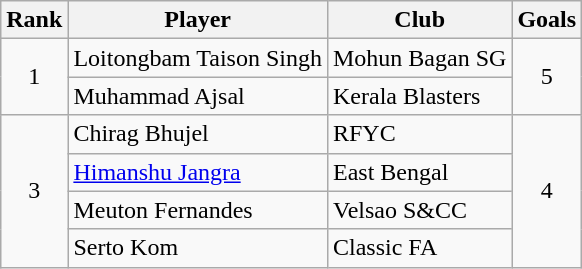<table class="wikitable">
<tr>
<th>Rank</th>
<th>Player</th>
<th>Club</th>
<th>Goals</th>
</tr>
<tr>
<td rowspan="2" align="center">1</td>
<td>Loitongbam Taison Singh</td>
<td>Mohun Bagan SG</td>
<td rowspan="2" align="center">5</td>
</tr>
<tr>
<td>Muhammad Ajsal</td>
<td>Kerala Blasters</td>
</tr>
<tr>
<td rowspan="4" align="center">3</td>
<td>Chirag Bhujel</td>
<td>RFYC</td>
<td rowspan="4" align="center">4</td>
</tr>
<tr>
<td><a href='#'>Himanshu Jangra</a></td>
<td>East Bengal</td>
</tr>
<tr>
<td>Meuton Fernandes</td>
<td>Velsao S&CC</td>
</tr>
<tr>
<td>Serto Kom</td>
<td>Classic FA</td>
</tr>
</table>
